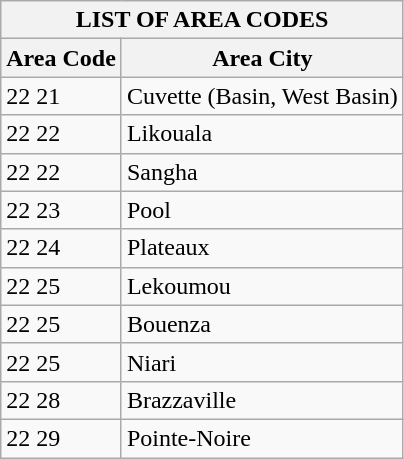<table class="wikitable">
<tr>
<th colspan="2">LIST OF AREA CODES</th>
</tr>
<tr>
<th>Area Code</th>
<th>Area City</th>
</tr>
<tr>
<td>22 21</td>
<td>Cuvette (Basin, West Basin)</td>
</tr>
<tr>
<td>22 22</td>
<td>Likouala</td>
</tr>
<tr>
<td>22 22</td>
<td>Sangha</td>
</tr>
<tr>
<td>22 23</td>
<td>Pool</td>
</tr>
<tr>
<td>22 24</td>
<td>Plateaux</td>
</tr>
<tr>
<td>22 25</td>
<td>Lekoumou</td>
</tr>
<tr>
<td>22 25</td>
<td>Bouenza</td>
</tr>
<tr>
<td>22 25</td>
<td>Niari</td>
</tr>
<tr>
<td>22 28</td>
<td>Brazzaville</td>
</tr>
<tr>
<td>22 29</td>
<td>Pointe-Noire</td>
</tr>
</table>
